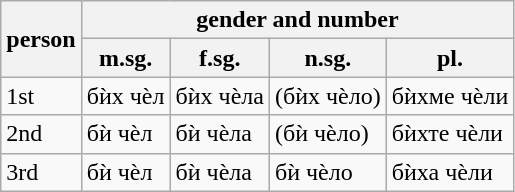<table class="wikitable">
<tr>
<th rowspan="2">person</th>
<th colspan="4">gender and number</th>
</tr>
<tr>
<th>m.sg.</th>
<th>f.sg.</th>
<th>n.sg.</th>
<th>pl.</th>
</tr>
<tr>
<td>1st</td>
<td>бѝх чѐл</td>
<td>бѝх чѐла</td>
<td>(бѝх чѐло)</td>
<td>бѝхме чѐли</td>
</tr>
<tr>
<td>2nd</td>
<td>бѝ чѐл</td>
<td>бѝ чѐла</td>
<td>(бѝ чѐло)</td>
<td>бѝхте чѐли</td>
</tr>
<tr>
<td>3rd</td>
<td>бѝ чѐл</td>
<td>бѝ чѐла</td>
<td>бѝ чѐло</td>
<td>бѝха чѐли</td>
</tr>
</table>
